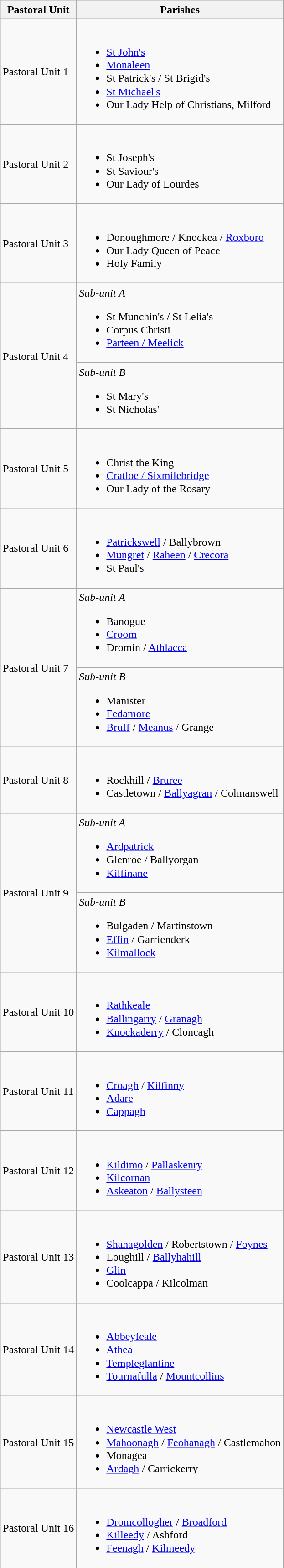<table class="wikitable" style="line-height:120%;">
<tr>
<th>Pastoral Unit</th>
<th>Parishes</th>
</tr>
<tr>
<td>Pastoral Unit 1</td>
<td><br><ul><li><a href='#'>St John's</a></li><li><a href='#'>Monaleen</a></li><li>St Patrick's / St Brigid's</li><li><a href='#'>St Michael's</a></li><li>Our Lady Help of Christians, Milford</li></ul></td>
</tr>
<tr>
<td>Pastoral Unit 2</td>
<td><br><ul><li>St Joseph's</li><li>St Saviour's</li><li>Our Lady of Lourdes</li></ul></td>
</tr>
<tr>
<td>Pastoral Unit 3</td>
<td><br><ul><li>Donoughmore / Knockea / <a href='#'>Roxboro</a></li><li>Our Lady Queen of Peace</li><li>Holy Family</li></ul></td>
</tr>
<tr>
<td rowspan="2">Pastoral Unit 4</td>
<td><em>Sub-unit A</em><br><ul><li>St Munchin's / St Lelia's</li><li>Corpus Christi</li><li><a href='#'>Parteen / Meelick</a></li></ul></td>
</tr>
<tr>
<td><em>Sub-unit B</em><br><ul><li>St Mary's</li><li>St Nicholas'</li></ul></td>
</tr>
<tr>
<td>Pastoral Unit 5</td>
<td><br><ul><li>Christ the King</li><li><a href='#'>Cratloe / Sixmilebridge</a></li><li>Our Lady of the Rosary</li></ul></td>
</tr>
<tr>
<td>Pastoral Unit 6</td>
<td><br><ul><li><a href='#'>Patrickswell</a> / Ballybrown</li><li><a href='#'>Mungret</a> / <a href='#'>Raheen</a> / <a href='#'>Crecora</a></li><li>St Paul's</li></ul></td>
</tr>
<tr>
<td rowspan="2">Pastoral Unit 7</td>
<td><em>Sub-unit A</em><br><ul><li>Banogue</li><li><a href='#'>Croom</a></li><li>Dromin / <a href='#'>Athlacca</a></li></ul></td>
</tr>
<tr>
<td><em>Sub-unit B</em><br><ul><li>Manister</li><li><a href='#'>Fedamore</a></li><li><a href='#'>Bruff</a> / <a href='#'>Meanus</a> / Grange</li></ul></td>
</tr>
<tr>
<td>Pastoral Unit 8</td>
<td><br><ul><li>Rockhill / <a href='#'>Bruree</a></li><li>Castletown / <a href='#'>Ballyagran</a> / Colmanswell</li></ul></td>
</tr>
<tr>
<td rowspan="2">Pastoral Unit 9</td>
<td><em>Sub-unit A</em><br><ul><li><a href='#'>Ardpatrick</a></li><li>Glenroe / Ballyorgan</li><li><a href='#'>Kilfinane</a></li></ul></td>
</tr>
<tr>
<td><em>Sub-unit B</em><br><ul><li>Bulgaden / Martinstown</li><li><a href='#'>Effin</a> / Garrienderk</li><li><a href='#'>Kilmallock</a></li></ul></td>
</tr>
<tr>
<td>Pastoral Unit 10</td>
<td><br><ul><li><a href='#'>Rathkeale</a></li><li><a href='#'>Ballingarry</a> / <a href='#'>Granagh</a></li><li><a href='#'>Knockaderry</a> / Cloncagh</li></ul></td>
</tr>
<tr>
<td>Pastoral Unit 11</td>
<td><br><ul><li><a href='#'>Croagh</a> / <a href='#'>Kilfinny</a></li><li><a href='#'>Adare</a></li><li><a href='#'>Cappagh</a></li></ul></td>
</tr>
<tr>
<td>Pastoral Unit 12</td>
<td><br><ul><li><a href='#'>Kildimo</a> / <a href='#'>Pallaskenry</a></li><li><a href='#'>Kilcornan</a></li><li><a href='#'>Askeaton</a> / <a href='#'>Ballysteen</a></li></ul></td>
</tr>
<tr>
<td>Pastoral Unit 13</td>
<td><br><ul><li><a href='#'>Shanagolden</a> / Robertstown / <a href='#'>Foynes</a></li><li>Loughill / <a href='#'>Ballyhahill</a></li><li><a href='#'>Glin</a></li><li>Coolcappa / Kilcolman</li></ul></td>
</tr>
<tr>
<td>Pastoral Unit 14</td>
<td><br><ul><li><a href='#'>Abbeyfeale</a></li><li><a href='#'>Athea</a></li><li><a href='#'>Templeglantine</a></li><li><a href='#'>Tournafulla</a> / <a href='#'>Mountcollins</a></li></ul></td>
</tr>
<tr>
<td>Pastoral Unit 15</td>
<td><br><ul><li><a href='#'>Newcastle West</a></li><li><a href='#'>Mahoonagh</a> / <a href='#'>Feohanagh</a> / Castlemahon</li><li>Monagea</li><li><a href='#'>Ardagh</a> / Carrickerry</li></ul></td>
</tr>
<tr>
<td>Pastoral Unit 16</td>
<td><br><ul><li><a href='#'>Dromcollogher</a> / <a href='#'>Broadford</a></li><li><a href='#'>Killeedy</a> / Ashford</li><li><a href='#'>Feenagh</a> / <a href='#'>Kilmeedy</a></li></ul></td>
</tr>
</table>
